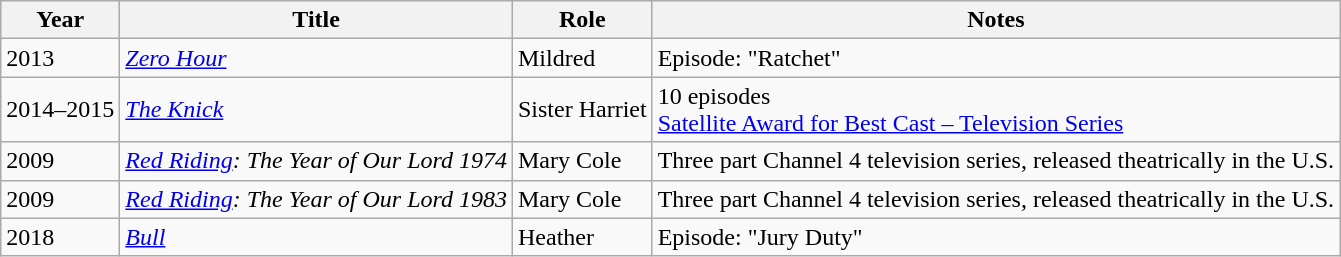<table class="wikitable sortable">
<tr>
<th>Year</th>
<th>Title</th>
<th>Role</th>
<th>Notes</th>
</tr>
<tr>
<td>2013</td>
<td><em><a href='#'>Zero Hour</a></em></td>
<td>Mildred</td>
<td>Episode: "Ratchet"</td>
</tr>
<tr>
<td>2014–2015</td>
<td><em><a href='#'>The Knick</a></em></td>
<td>Sister Harriet</td>
<td>10 episodes<br><a href='#'>Satellite Award for Best Cast – Television Series</a></td>
</tr>
<tr>
<td>2009</td>
<td><em><a href='#'>Red Riding</a>: The Year of Our Lord 1974</em></td>
<td>Mary Cole</td>
<td>Three part Channel 4 television series, released theatrically in the U.S.</td>
</tr>
<tr>
<td>2009</td>
<td><em> <a href='#'>Red Riding</a>: The Year of Our Lord 1983</em></td>
<td>Mary Cole</td>
<td>Three part Channel 4 television series, released theatrically in the U.S.</td>
</tr>
<tr>
<td>2018</td>
<td><em><a href='#'>Bull</a></em></td>
<td>Heather</td>
<td>Episode:  "Jury Duty"</td>
</tr>
</table>
